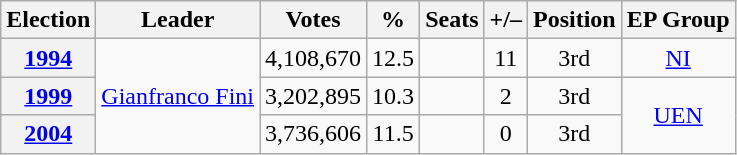<table class="wikitable" style="text-align:center">
<tr>
<th>Election</th>
<th>Leader</th>
<th>Votes</th>
<th>%</th>
<th>Seats</th>
<th>+/–</th>
<th>Position</th>
<th>EP Group</th>
</tr>
<tr>
<th><a href='#'>1994</a></th>
<td rowspan=3 style="text-align:center;"><a href='#'>Gianfranco Fini</a></td>
<td>4,108,670</td>
<td>12.5</td>
<td></td>
<td> 11</td>
<td> 3rd</td>
<td><a href='#'>NI</a></td>
</tr>
<tr>
<th><a href='#'>1999</a></th>
<td>3,202,895</td>
<td>10.3</td>
<td></td>
<td style="text-align:center;"> 2</td>
<td> 3rd</td>
<td rowspan=2><a href='#'>UEN</a></td>
</tr>
<tr>
<th><a href='#'>2004</a></th>
<td>3,736,606</td>
<td>11.5</td>
<td></td>
<td> 0</td>
<td> 3rd</td>
</tr>
</table>
